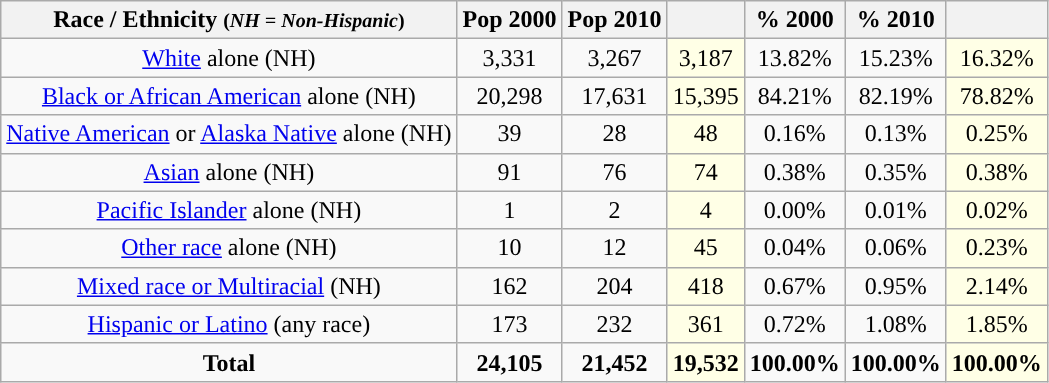<table class="wikitable" style="text-align:center;">
<tr>
<th>Race / Ethnicity <small>(<em>NH = Non-Hispanic</em>)</small></th>
<th>Pop 2000</th>
<th>Pop 2010</th>
<th></th>
<th>% 2000</th>
<th>% 2010</th>
<th></th>
</tr>
<tr>
<td><a href='#'>White</a> alone (NH)</td>
<td>3,331</td>
<td>3,267</td>
<td style='background: #ffffe6;'>3,187</td>
<td>13.82%</td>
<td>15.23%</td>
<td style='background: #ffffe6;'>16.32%</td>
</tr>
<tr>
<td><a href='#'>Black or African American</a> alone (NH)</td>
<td>20,298</td>
<td>17,631</td>
<td style='background: #ffffe6;'>15,395</td>
<td>84.21%</td>
<td>82.19%</td>
<td style='background: #ffffe6;'>78.82%</td>
</tr>
<tr>
<td><a href='#'>Native American</a> or <a href='#'>Alaska Native</a> alone (NH)</td>
<td>39</td>
<td>28</td>
<td style='background: #ffffe6;'>48</td>
<td>0.16%</td>
<td>0.13%</td>
<td style='background: #ffffe6;'>0.25%</td>
</tr>
<tr>
<td><a href='#'>Asian</a> alone (NH)</td>
<td>91</td>
<td>76</td>
<td style='background: #ffffe6;'>74</td>
<td>0.38%</td>
<td>0.35%</td>
<td style='background: #ffffe6;'>0.38%</td>
</tr>
<tr>
<td><a href='#'>Pacific Islander</a> alone (NH)</td>
<td>1</td>
<td>2</td>
<td style='background: #ffffe6;'>4</td>
<td>0.00%</td>
<td>0.01%</td>
<td style='background: #ffffe6;'>0.02%</td>
</tr>
<tr>
<td><a href='#'>Other race</a> alone (NH)</td>
<td>10</td>
<td>12</td>
<td style='background: #ffffe6;'>45</td>
<td>0.04%</td>
<td>0.06%</td>
<td style='background: #ffffe6;'>0.23%</td>
</tr>
<tr>
<td><a href='#'>Mixed race or Multiracial</a> (NH)</td>
<td>162</td>
<td>204</td>
<td style='background: #ffffe6;'>418</td>
<td>0.67%</td>
<td>0.95%</td>
<td style='background: #ffffe6;'>2.14%</td>
</tr>
<tr>
<td><a href='#'>Hispanic or Latino</a> (any race)</td>
<td>173</td>
<td>232</td>
<td style='background: #ffffe6;'>361</td>
<td>0.72%</td>
<td>1.08%</td>
<td style='background: #ffffe6;'>1.85%</td>
</tr>
<tr>
<td><strong>Total</strong></td>
<td><strong>24,105</strong></td>
<td><strong>21,452</strong></td>
<td style='background: #ffffe6;'><strong>19,532</strong></td>
<td><strong>100.00%</strong></td>
<td><strong>100.00%</strong></td>
<td style='background: #ffffe6;'><strong>100.00%</strong></td>
</tr>
</table>
